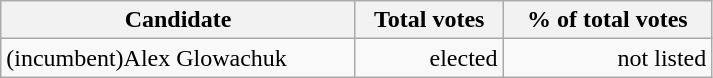<table class="wikitable" width="475">
<tr>
<th align="left">Candidate</th>
<th align="right">Total votes</th>
<th align="right">% of total votes</th>
</tr>
<tr>
<td align="left">(incumbent)Alex Glowachuk</td>
<td align="right">elected</td>
<td align="right">not listed</td>
</tr>
</table>
